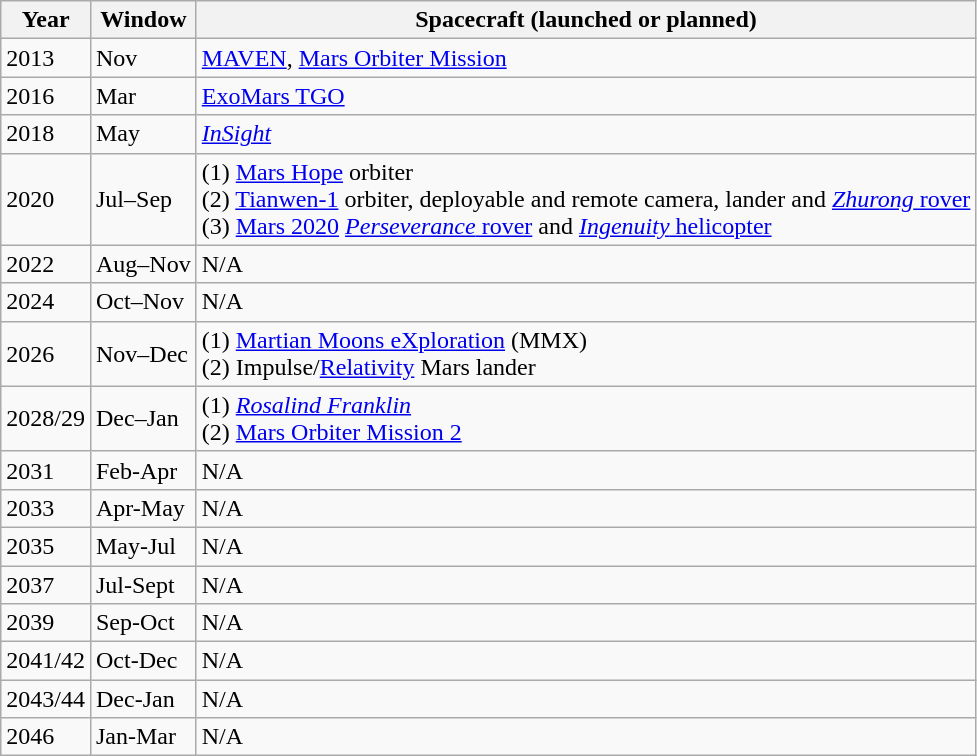<table class="wikitable">
<tr>
<th>Year</th>
<th>Window</th>
<th>Spacecraft (launched or planned)</th>
</tr>
<tr>
<td>2013</td>
<td>Nov</td>
<td><a href='#'>MAVEN</a>, <a href='#'>Mars Orbiter Mission</a></td>
</tr>
<tr>
<td>2016</td>
<td>Mar</td>
<td><a href='#'>ExoMars TGO</a></td>
</tr>
<tr>
<td>2018</td>
<td>May</td>
<td><em><a href='#'>InSight</a></em></td>
</tr>
<tr>
<td>2020</td>
<td>Jul–Sep</td>
<td>(1) <a href='#'>Mars Hope</a> orbiter<br>(2) <a href='#'>Tianwen-1</a> orbiter, deployable and remote camera, lander and <a href='#'><em>Zhurong</em> rover</a><br>(3) <a href='#'>Mars 2020</a> <a href='#'><em>Perseverance</em> rover</a> and <a href='#'><em>Ingenuity</em> helicopter</a></td>
</tr>
<tr>
<td>2022</td>
<td>Aug–Nov</td>
<td>N/A</td>
</tr>
<tr>
<td>2024</td>
<td>Oct–Nov</td>
<td>N/A</td>
</tr>
<tr>
<td>2026</td>
<td>Nov–Dec</td>
<td>(1) <a href='#'>Martian Moons eXploration</a> (MMX)<br>(2) Impulse/<a href='#'>Relativity</a> Mars lander</td>
</tr>
<tr>
<td>2028/29</td>
<td>Dec–Jan</td>
<td>(1) <em><a href='#'>Rosalind Franklin</a></em><br>(2) <a href='#'>Mars Orbiter Mission 2</a></td>
</tr>
<tr>
<td>2031</td>
<td>Feb-Apr</td>
<td>N/A</td>
</tr>
<tr>
<td>2033</td>
<td>Apr-May</td>
<td>N/A</td>
</tr>
<tr>
<td>2035</td>
<td>May-Jul</td>
<td>N/A</td>
</tr>
<tr>
<td>2037</td>
<td>Jul-Sept</td>
<td>N/A</td>
</tr>
<tr>
<td>2039</td>
<td>Sep-Oct</td>
<td>N/A</td>
</tr>
<tr>
<td>2041/42</td>
<td>Oct-Dec</td>
<td>N/A</td>
</tr>
<tr>
<td>2043/44</td>
<td>Dec-Jan</td>
<td>N/A</td>
</tr>
<tr>
<td>2046</td>
<td>Jan-Mar</td>
<td>N/A</td>
</tr>
</table>
